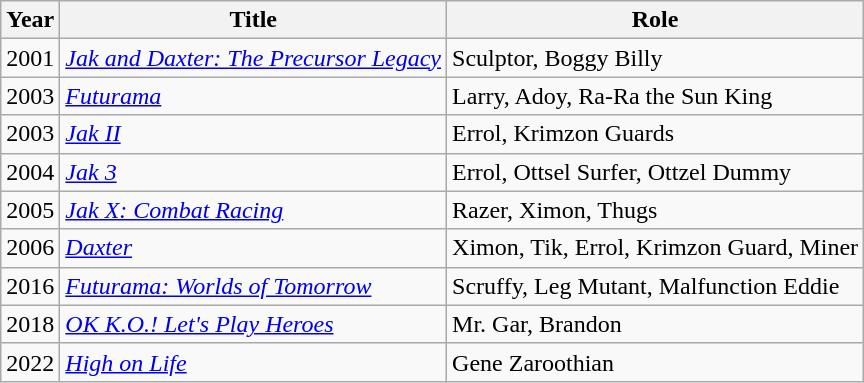<table class = "wikitable sortable">
<tr>
<th>Year</th>
<th>Title</th>
<th>Role</th>
</tr>
<tr>
<td>2001</td>
<td><em><a href='#'>Jak and Daxter: The Precursor Legacy</a></em></td>
<td>Sculptor, Boggy Billy</td>
</tr>
<tr>
<td>2003</td>
<td><em><a href='#'>Futurama</a></em></td>
<td>Larry, Adoy, Ra-Ra the Sun King</td>
</tr>
<tr>
<td>2003</td>
<td><em><a href='#'>Jak II</a></em></td>
<td>Errol, Krimzon Guards</td>
</tr>
<tr>
<td>2004</td>
<td><em><a href='#'>Jak 3</a></em></td>
<td>Errol, Ottsel Surfer, Ottzel Dummy</td>
</tr>
<tr>
<td>2005</td>
<td><em><a href='#'>Jak X: Combat Racing</a></em></td>
<td>Razer, Ximon, Thugs</td>
</tr>
<tr>
<td>2006</td>
<td><em><a href='#'>Daxter</a></em></td>
<td>Ximon, Tik, Errol, Krimzon Guard, Miner</td>
</tr>
<tr>
<td>2016</td>
<td><em><a href='#'>Futurama: Worlds of Tomorrow</a> </em></td>
<td>Scruffy, Leg Mutant, Malfunction Eddie</td>
</tr>
<tr>
<td>2018</td>
<td><em><a href='#'>OK K.O.! Let's Play Heroes</a></em></td>
<td>Mr. Gar, Brandon</td>
</tr>
<tr>
<td>2022</td>
<td><em><a href='#'>High on Life</a></em></td>
<td>Gene Zaroothian</td>
</tr>
</table>
